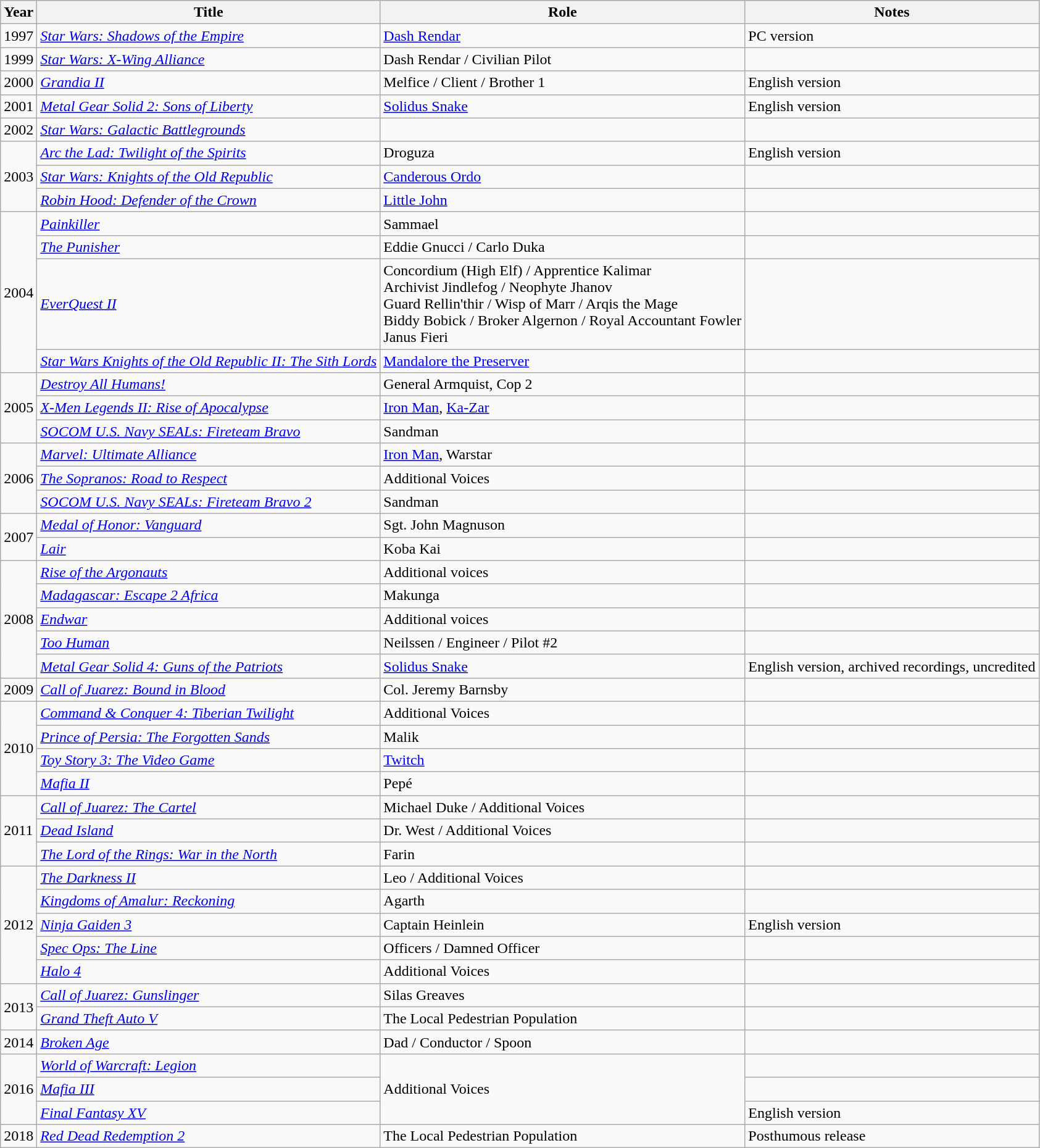<table class="wikitable sortable">
<tr>
<th>Year</th>
<th>Title</th>
<th>Role</th>
<th>Notes</th>
</tr>
<tr>
<td>1997</td>
<td><em><a href='#'>Star Wars: Shadows of the Empire</a></em></td>
<td><a href='#'>Dash Rendar</a></td>
<td>PC version</td>
</tr>
<tr>
<td>1999</td>
<td><em><a href='#'>Star Wars: X-Wing Alliance</a></em></td>
<td>Dash Rendar / Civilian Pilot</td>
<td></td>
</tr>
<tr>
<td>2000</td>
<td><em><a href='#'>Grandia II</a></em></td>
<td>Melfice / Client / Brother 1</td>
<td>English version</td>
</tr>
<tr>
<td>2001</td>
<td><em><a href='#'>Metal Gear Solid 2: Sons of Liberty</a></em></td>
<td><a href='#'>Solidus Snake</a></td>
<td>English version</td>
</tr>
<tr>
<td>2002</td>
<td><em><a href='#'>Star Wars: Galactic Battlegrounds</a></em></td>
<td></td>
</tr>
<tr>
<td rowspan=3>2003</td>
<td><em><a href='#'>Arc the Lad: Twilight of the Spirits</a></em></td>
<td>Droguza</td>
<td>English version</td>
</tr>
<tr>
<td><em><a href='#'>Star Wars: Knights of the Old Republic</a></em></td>
<td><a href='#'>Canderous Ordo</a></td>
<td></td>
</tr>
<tr>
<td><em><a href='#'>Robin Hood: Defender of the Crown</a></em></td>
<td><a href='#'>Little John</a></td>
<td></td>
</tr>
<tr>
<td rowspan=4>2004</td>
<td><em><a href='#'>Painkiller</a></em></td>
<td>Sammael</td>
<td></td>
</tr>
<tr>
<td><em><a href='#'>The Punisher</a></em></td>
<td>Eddie Gnucci / Carlo Duka</td>
<td></td>
</tr>
<tr>
<td><em><a href='#'>EverQuest II</a></em></td>
<td>Concordium (High Elf) / Apprentice Kalimar <br>Archivist Jindlefog / Neophyte Jhanov <br>Guard Rellin'thir / Wisp of Marr / Arqis the Mage <br> Biddy Bobick / Broker Algernon / Royal Accountant Fowler <br>Janus Fieri</td>
<td></td>
</tr>
<tr>
<td><em><a href='#'>Star Wars Knights of the Old Republic II: The Sith Lords</a></em></td>
<td><a href='#'>Mandalore the Preserver</a></td>
<td></td>
</tr>
<tr>
<td rowspan=3>2005</td>
<td><em><a href='#'>Destroy All Humans!</a></em></td>
<td>General Armquist, Cop 2</td>
<td></td>
</tr>
<tr>
<td><em><a href='#'>X-Men Legends II: Rise of Apocalypse</a></em></td>
<td><a href='#'>Iron Man</a>, <a href='#'>Ka-Zar</a></td>
<td></td>
</tr>
<tr>
<td><em><a href='#'>SOCOM U.S. Navy SEALs: Fireteam Bravo</a></em></td>
<td>Sandman</td>
<td></td>
</tr>
<tr>
<td rowspan=3>2006</td>
<td><em><a href='#'>Marvel: Ultimate Alliance</a></em></td>
<td><a href='#'>Iron Man</a>, Warstar</td>
<td></td>
</tr>
<tr>
<td><em><a href='#'>The Sopranos: Road to Respect</a></em></td>
<td>Additional Voices</td>
<td></td>
</tr>
<tr>
<td><em><a href='#'>SOCOM U.S. Navy SEALs: Fireteam Bravo 2</a></em></td>
<td>Sandman</td>
<td></td>
</tr>
<tr>
<td rowspan=2>2007</td>
<td><em><a href='#'>Medal of Honor: Vanguard</a></em></td>
<td>Sgt. John Magnuson</td>
<td></td>
</tr>
<tr>
<td><em><a href='#'>Lair</a></em></td>
<td>Koba Kai</td>
<td></td>
</tr>
<tr>
<td rowspan=5>2008</td>
<td><em><a href='#'>Rise of the Argonauts</a></em></td>
<td>Additional voices</td>
<td></td>
</tr>
<tr>
<td><em><a href='#'>Madagascar: Escape 2 Africa</a></em></td>
<td>Makunga</td>
<td></td>
</tr>
<tr>
<td><em><a href='#'>Endwar</a></em></td>
<td>Additional voices</td>
<td></td>
</tr>
<tr>
<td><em><a href='#'>Too Human</a></em></td>
<td>Neilssen / Engineer / Pilot #2</td>
<td></td>
</tr>
<tr>
<td><em><a href='#'>Metal Gear Solid 4: Guns of the Patriots</a></em></td>
<td><a href='#'>Solidus Snake</a></td>
<td>English version, archived recordings, uncredited</td>
</tr>
<tr>
<td>2009</td>
<td><em><a href='#'>Call of Juarez: Bound in Blood</a></em></td>
<td>Col. Jeremy Barnsby</td>
<td></td>
</tr>
<tr>
<td rowspan=4>2010</td>
<td><em><a href='#'>Command & Conquer 4: Tiberian Twilight</a></em></td>
<td>Additional Voices</td>
<td></td>
</tr>
<tr>
<td><em><a href='#'>Prince of Persia: The Forgotten Sands</a></em></td>
<td>Malik</td>
<td></td>
</tr>
<tr>
<td><em><a href='#'>Toy Story 3: The Video Game</a></em></td>
<td><a href='#'>Twitch</a></td>
<td></td>
</tr>
<tr>
<td><em><a href='#'>Mafia II</a></em></td>
<td>Pepé</td>
<td></td>
</tr>
<tr>
<td rowspan=3>2011</td>
<td><em><a href='#'>Call of Juarez: The Cartel</a></em></td>
<td>Michael Duke / Additional Voices</td>
<td></td>
</tr>
<tr>
<td><em><a href='#'>Dead Island</a></em></td>
<td>Dr. West / Additional Voices</td>
<td></td>
</tr>
<tr>
<td><em><a href='#'>The Lord of the Rings: War in the North</a></em></td>
<td>Farin</td>
<td></td>
</tr>
<tr>
<td rowspan=5>2012</td>
<td><em><a href='#'>The Darkness II</a></em></td>
<td>Leo / Additional Voices</td>
<td></td>
</tr>
<tr>
<td><em><a href='#'>Kingdoms of Amalur: Reckoning</a></em></td>
<td>Agarth</td>
<td></td>
</tr>
<tr>
<td><em><a href='#'>Ninja Gaiden 3</a></em></td>
<td>Captain Heinlein</td>
<td>English version</td>
</tr>
<tr>
<td><em><a href='#'>Spec Ops: The Line</a></em></td>
<td>Officers / Damned Officer</td>
<td></td>
</tr>
<tr>
<td><em><a href='#'>Halo 4</a></em></td>
<td>Additional Voices</td>
<td></td>
</tr>
<tr>
<td rowspan=2>2013</td>
<td><em><a href='#'>Call of Juarez: Gunslinger</a></em></td>
<td>Silas Greaves</td>
<td></td>
</tr>
<tr>
<td><em><a href='#'>Grand Theft Auto V</a></em></td>
<td>The Local Pedestrian Population</td>
<td></td>
</tr>
<tr>
<td>2014</td>
<td><em><a href='#'>Broken Age</a></em></td>
<td>Dad / Conductor / Spoon</td>
<td></td>
</tr>
<tr>
<td rowspan=3>2016</td>
<td><em><a href='#'>World of Warcraft: Legion</a></em></td>
<td rowspan=3>Additional Voices</td>
<td></td>
</tr>
<tr>
<td><em><a href='#'>Mafia III</a></em></td>
<td></td>
</tr>
<tr>
<td><em><a href='#'>Final Fantasy XV</a></em></td>
<td>English version</td>
</tr>
<tr>
<td>2018</td>
<td><em><a href='#'>Red Dead Redemption 2</a></em></td>
<td>The Local Pedestrian Population</td>
<td>Posthumous release</td>
</tr>
</table>
